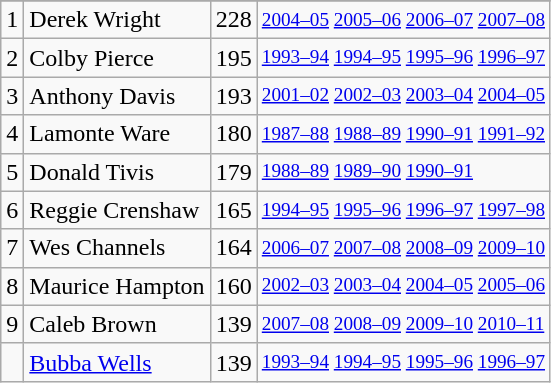<table class="wikitable">
<tr>
</tr>
<tr>
<td>1</td>
<td>Derek Wright</td>
<td>228</td>
<td style="font-size:80%;"><a href='#'>2004–05</a> <a href='#'>2005–06</a> <a href='#'>2006–07</a> <a href='#'>2007–08</a></td>
</tr>
<tr>
<td>2</td>
<td>Colby Pierce</td>
<td>195</td>
<td style="font-size:80%;"><a href='#'>1993–94</a> <a href='#'>1994–95</a> <a href='#'>1995–96</a> <a href='#'>1996–97</a></td>
</tr>
<tr>
<td>3</td>
<td>Anthony Davis</td>
<td>193</td>
<td style="font-size:80%;"><a href='#'>2001–02</a> <a href='#'>2002–03</a> <a href='#'>2003–04</a> <a href='#'>2004–05</a></td>
</tr>
<tr>
<td>4</td>
<td>Lamonte Ware</td>
<td>180</td>
<td style="font-size:80%;"><a href='#'>1987–88</a> <a href='#'>1988–89</a> <a href='#'>1990–91</a> <a href='#'>1991–92</a></td>
</tr>
<tr>
<td>5</td>
<td>Donald Tivis</td>
<td>179</td>
<td style="font-size:80%;"><a href='#'>1988–89</a> <a href='#'>1989–90</a> <a href='#'>1990–91</a></td>
</tr>
<tr>
<td>6</td>
<td>Reggie Crenshaw</td>
<td>165</td>
<td style="font-size:80%;"><a href='#'>1994–95</a> <a href='#'>1995–96</a> <a href='#'>1996–97</a> <a href='#'>1997–98</a></td>
</tr>
<tr>
<td>7</td>
<td>Wes Channels</td>
<td>164</td>
<td style="font-size:80%;"><a href='#'>2006–07</a> <a href='#'>2007–08</a> <a href='#'>2008–09</a> <a href='#'>2009–10</a></td>
</tr>
<tr>
<td>8</td>
<td>Maurice Hampton</td>
<td>160</td>
<td style="font-size:80%;"><a href='#'>2002–03</a> <a href='#'>2003–04</a> <a href='#'>2004–05</a> <a href='#'>2005–06</a></td>
</tr>
<tr>
<td>9</td>
<td>Caleb Brown</td>
<td>139</td>
<td style="font-size:80%;"><a href='#'>2007–08</a> <a href='#'>2008–09</a> <a href='#'>2009–10</a> <a href='#'>2010–11</a></td>
</tr>
<tr>
<td></td>
<td><a href='#'>Bubba Wells</a></td>
<td>139</td>
<td style="font-size:80%;"><a href='#'>1993–94</a> <a href='#'>1994–95</a> <a href='#'>1995–96</a> <a href='#'>1996–97</a></td>
</tr>
</table>
